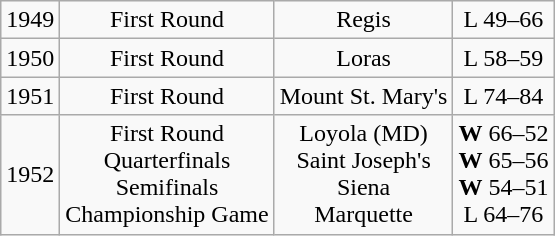<table class="wikitable" style="text-align:center">
<tr>
<td>1949</td>
<td>First Round</td>
<td>Regis</td>
<td>L 49–66</td>
</tr>
<tr>
<td>1950</td>
<td>First Round</td>
<td>Loras</td>
<td>L 58–59</td>
</tr>
<tr>
<td>1951</td>
<td>First Round</td>
<td>Mount St. Mary's</td>
<td>L 74–84</td>
</tr>
<tr>
<td>1952</td>
<td>First Round<br>Quarterfinals<br>Semifinals<br>Championship Game</td>
<td>Loyola (MD)<br>Saint Joseph's<br>Siena<br>Marquette</td>
<td><strong>W</strong> 66–52<br><strong>W</strong> 65–56<br><strong>W</strong> 54–51<br>L 64–76</td>
</tr>
</table>
